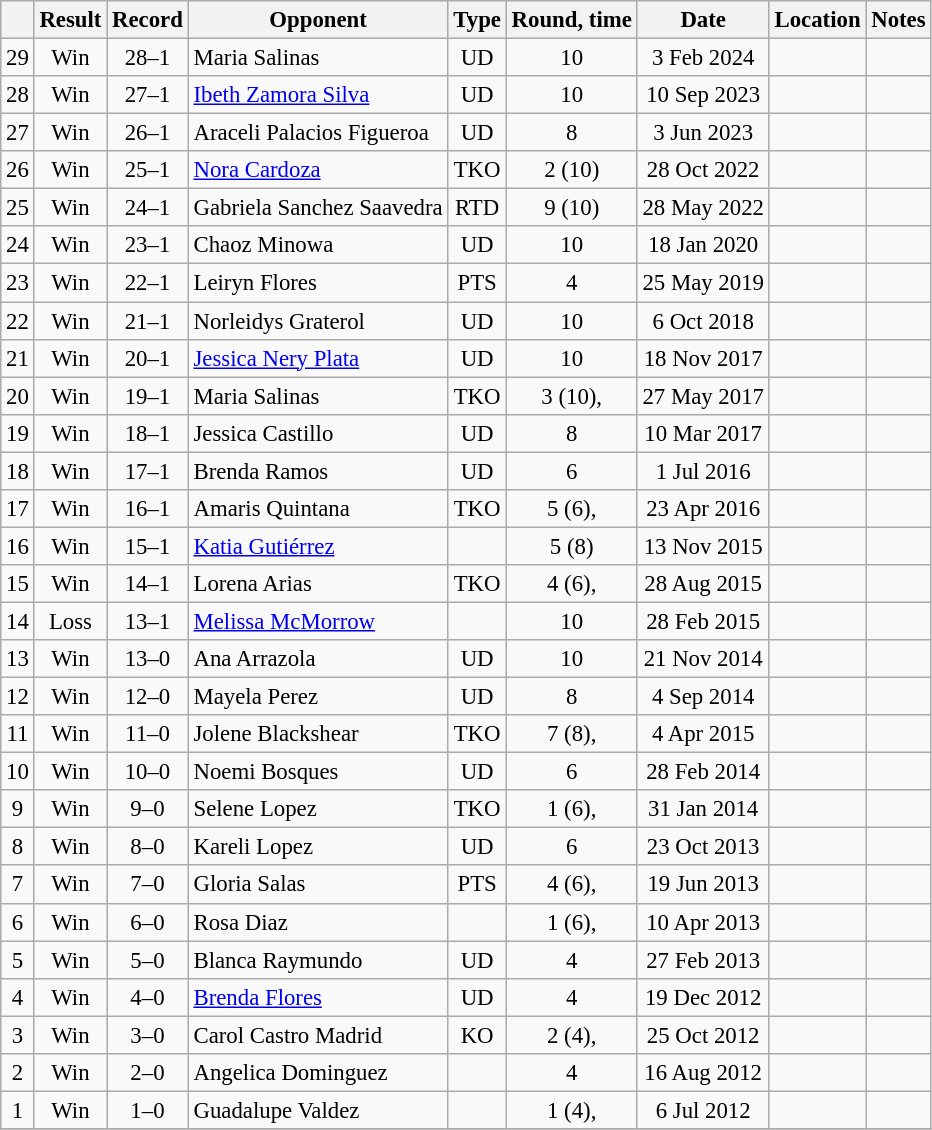<table class="wikitable" style="text-align:center; font-size:95%">
<tr>
<th></th>
<th>Result</th>
<th>Record</th>
<th>Opponent</th>
<th>Type</th>
<th>Round, time</th>
<th>Date</th>
<th>Location</th>
<th>Notes</th>
</tr>
<tr>
<td>29</td>
<td>Win</td>
<td>28–1</td>
<td align=left> Maria Salinas</td>
<td>UD</td>
<td>10</td>
<td>3 Feb 2024</td>
<td align=left></td>
<td align=left></td>
</tr>
<tr>
<td>28</td>
<td>Win</td>
<td>27–1</td>
<td align=left> <a href='#'>Ibeth Zamora Silva</a></td>
<td>UD</td>
<td>10</td>
<td>10 Sep 2023</td>
<td align=left></td>
<td align=left></td>
</tr>
<tr>
<td>27</td>
<td>Win</td>
<td>26–1</td>
<td align=left> Araceli Palacios Figueroa</td>
<td>UD</td>
<td>8</td>
<td>3 Jun 2023</td>
<td align=left></td>
<td></td>
</tr>
<tr>
<td>26</td>
<td>Win</td>
<td>25–1</td>
<td align=left> <a href='#'>Nora Cardoza</a></td>
<td>TKO</td>
<td>2 (10)</td>
<td>28 Oct 2022</td>
<td align=left></td>
<td></td>
</tr>
<tr>
<td>25</td>
<td>Win</td>
<td>24–1</td>
<td align=left> Gabriela Sanchez Saavedra</td>
<td>RTD</td>
<td>9 (10)</td>
<td>28 May 2022</td>
<td align=left></td>
<td></td>
</tr>
<tr>
<td>24</td>
<td>Win</td>
<td>23–1</td>
<td align=left> Chaoz Minowa</td>
<td>UD</td>
<td>10</td>
<td>18 Jan 2020</td>
<td align=left></td>
<td align=left></td>
</tr>
<tr>
<td>23</td>
<td>Win</td>
<td>22–1</td>
<td align=left> Leiryn Flores</td>
<td>PTS</td>
<td>4</td>
<td>25 May 2019</td>
<td align=left></td>
<td align=left></td>
</tr>
<tr>
<td>22</td>
<td>Win</td>
<td>21–1</td>
<td align=left> Norleidys Graterol</td>
<td>UD</td>
<td>10</td>
<td>6 Oct 2018</td>
<td align=left></td>
<td align=left></td>
</tr>
<tr>
<td>21</td>
<td>Win</td>
<td>20–1</td>
<td align=left> <a href='#'>Jessica Nery Plata</a></td>
<td>UD</td>
<td>10</td>
<td>18 Nov 2017</td>
<td align=left></td>
<td align=left></td>
</tr>
<tr>
<td>20</td>
<td>Win</td>
<td>19–1</td>
<td align=left> Maria Salinas</td>
<td>TKO</td>
<td>3 (10), </td>
<td>27 May 2017</td>
<td align=left></td>
<td align=left></td>
</tr>
<tr>
<td>19</td>
<td>Win</td>
<td>18–1</td>
<td align=left> Jessica Castillo</td>
<td>UD</td>
<td>8</td>
<td>10 Mar 2017</td>
<td align=left></td>
<td></td>
</tr>
<tr>
<td>18</td>
<td>Win</td>
<td>17–1</td>
<td align=left> Brenda Ramos</td>
<td>UD</td>
<td>6</td>
<td>1 Jul 2016</td>
<td align=left></td>
<td></td>
</tr>
<tr>
<td>17</td>
<td>Win</td>
<td>16–1</td>
<td align=left> Amaris Quintana</td>
<td>TKO</td>
<td>5 (6), </td>
<td>23 Apr 2016</td>
<td align=left></td>
<td></td>
</tr>
<tr>
<td>16</td>
<td>Win</td>
<td>15–1</td>
<td align=left> <a href='#'>Katia Gutiérrez</a></td>
<td></td>
<td>5 (8)</td>
<td>13 Nov 2015</td>
<td align=left></td>
<td align=left></td>
</tr>
<tr>
<td>15</td>
<td>Win</td>
<td>14–1</td>
<td align=left> Lorena Arias</td>
<td>TKO</td>
<td>4 (6), </td>
<td>28 Aug 2015</td>
<td align=left></td>
<td></td>
</tr>
<tr>
<td>14</td>
<td>Loss</td>
<td>13–1</td>
<td align=left> <a href='#'>Melissa McMorrow</a></td>
<td></td>
<td>10</td>
<td>28 Feb 2015</td>
<td align=left></td>
<td align=left></td>
</tr>
<tr>
<td>13</td>
<td>Win</td>
<td>13–0</td>
<td align=left> Ana Arrazola</td>
<td>UD</td>
<td>10</td>
<td>21 Nov 2014</td>
<td align=left></td>
<td align=left></td>
</tr>
<tr>
<td>12</td>
<td>Win</td>
<td>12–0</td>
<td align=left> Mayela Perez</td>
<td>UD</td>
<td>8</td>
<td>4 Sep 2014</td>
<td align=left></td>
<td></td>
</tr>
<tr>
<td>11</td>
<td>Win</td>
<td>11–0</td>
<td align=left> Jolene Blackshear</td>
<td>TKO</td>
<td>7 (8), </td>
<td>4 Apr 2015</td>
<td align=left></td>
<td align=left></td>
</tr>
<tr>
<td>10</td>
<td>Win</td>
<td>10–0</td>
<td align=left> Noemi Bosques</td>
<td>UD</td>
<td>6</td>
<td>28 Feb 2014</td>
<td align=left></td>
<td></td>
</tr>
<tr>
<td>9</td>
<td>Win</td>
<td>9–0</td>
<td align=left> Selene Lopez</td>
<td>TKO</td>
<td>1 (6), </td>
<td>31 Jan 2014</td>
<td align=left></td>
</tr>
<tr>
<td>8</td>
<td>Win</td>
<td>8–0</td>
<td align=left> Kareli Lopez</td>
<td>UD</td>
<td>6</td>
<td>23 Oct 2013</td>
<td align=left></td>
<td></td>
</tr>
<tr>
<td>7</td>
<td>Win</td>
<td>7–0</td>
<td align=left> Gloria Salas</td>
<td>PTS</td>
<td>4 (6), </td>
<td>19 Jun 2013</td>
<td align=left></td>
<td></td>
</tr>
<tr>
<td>6</td>
<td>Win</td>
<td>6–0</td>
<td align=left> Rosa Diaz</td>
<td></td>
<td>1 (6), </td>
<td>10 Apr 2013</td>
<td align=left></td>
<td></td>
</tr>
<tr>
<td>5</td>
<td>Win</td>
<td>5–0</td>
<td align=left> Blanca Raymundo</td>
<td>UD</td>
<td>4</td>
<td>27 Feb 2013</td>
<td align=left></td>
<td></td>
</tr>
<tr>
<td>4</td>
<td>Win</td>
<td>4–0</td>
<td align=left> <a href='#'>Brenda Flores</a></td>
<td>UD</td>
<td>4</td>
<td>19 Dec 2012</td>
<td align=left></td>
<td></td>
</tr>
<tr>
<td>3</td>
<td>Win</td>
<td>3–0</td>
<td align=left> Carol Castro Madrid</td>
<td>KO</td>
<td>2 (4), </td>
<td>25 Oct 2012</td>
<td align=left></td>
<td></td>
</tr>
<tr>
<td>2</td>
<td>Win</td>
<td>2–0</td>
<td align=left> Angelica Dominguez</td>
<td></td>
<td>4</td>
<td>16 Aug 2012</td>
<td align=left></td>
<td></td>
</tr>
<tr>
<td>1</td>
<td>Win</td>
<td>1–0</td>
<td align=left> Guadalupe Valdez</td>
<td></td>
<td>1 (4), </td>
<td>6 Jul 2012</td>
<td align=left></td>
<td></td>
</tr>
<tr>
</tr>
</table>
